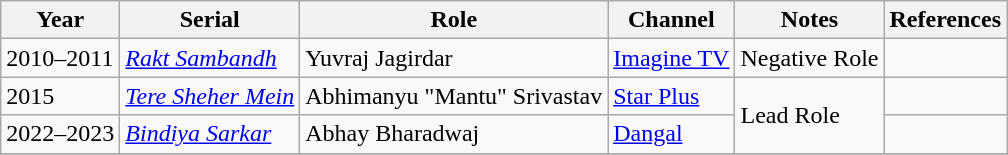<table class = "wikitable sortable">
<tr>
<th>Year</th>
<th>Serial</th>
<th>Role</th>
<th>Channel</th>
<th>Notes</th>
<th>References</th>
</tr>
<tr>
<td>2010–2011</td>
<td><em><a href='#'>Rakt Sambandh</a></em></td>
<td>Yuvraj Jagirdar</td>
<td><a href='#'>Imagine TV</a></td>
<td>Negative Role</td>
<td></td>
</tr>
<tr>
<td>2015</td>
<td><em><a href='#'>Tere Sheher Mein</a></em></td>
<td>Abhimanyu "Mantu" Srivastav</td>
<td><a href='#'>Star Plus</a></td>
<td rowspan = "2">Lead Role</td>
<td></td>
</tr>
<tr>
<td>2022–2023</td>
<td><em><a href='#'>Bindiya Sarkar</a></em></td>
<td>Abhay Bharadwaj</td>
<td><a href='#'> Dangal</a></td>
<td></td>
</tr>
<tr>
</tr>
</table>
